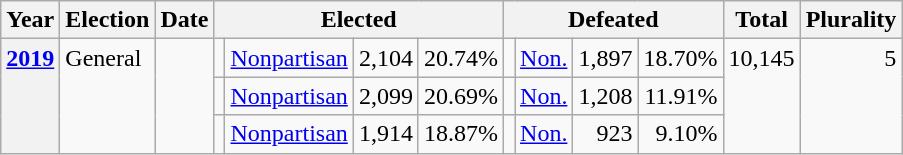<table class="wikitable">
<tr>
<th>Year</th>
<th>Election</th>
<th>Date</th>
<th colspan="4">Elected</th>
<th colspan="4">Defeated</th>
<th>Total</th>
<th>Plurality</th>
</tr>
<tr>
<th rowspan="3" valign="top"><a href='#'>2019</a></th>
<td rowspan="3" valign="top">General</td>
<td rowspan="3" valign="top"></td>
<td valign="top"></td>
<td valign="top" ><a href='#'>Nonpartisan</a></td>
<td valign="top" align="right">2,104</td>
<td valign="top" align="right">20.74%</td>
<td valign="top"></td>
<td valign="top" ><a href='#'>Non.</a></td>
<td valign="top" align="right">1,897</td>
<td valign="top" align="right">18.70%</td>
<td rowspan="3" valign="top" align="right">10,145</td>
<td rowspan="3" valign="top" align="right">5</td>
</tr>
<tr>
<td></td>
<td valign="top" ><a href='#'>Nonpartisan</a></td>
<td valign="top" align="right">2,099</td>
<td valign="top" align="right">20.69%</td>
<td></td>
<td valign="top" ><a href='#'>Non.</a></td>
<td valign="top" align="right">1,208</td>
<td valign="top" align="right">11.91%</td>
</tr>
<tr>
<td></td>
<td valign="top" ><a href='#'>Nonpartisan</a></td>
<td valign="top" align="right">1,914</td>
<td valign="top" align="right">18.87%</td>
<td></td>
<td valign="top" ><a href='#'>Non.</a></td>
<td valign="top" align="right">923</td>
<td valign="top" align="right">9.10%</td>
</tr>
</table>
